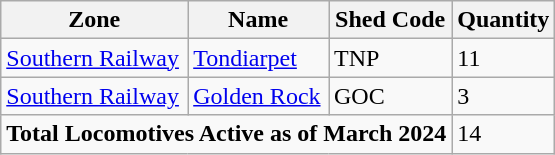<table class="wikitable">
<tr>
<th>Zone</th>
<th>Name</th>
<th>Shed Code</th>
<th>Quantity</th>
</tr>
<tr>
<td><a href='#'>Southern Railway</a></td>
<td><a href='#'>Tondiarpet</a></td>
<td>TNP</td>
<td>11</td>
</tr>
<tr>
<td><a href='#'>Southern Railway</a></td>
<td><a href='#'>Golden Rock</a></td>
<td>GOC</td>
<td>3</td>
</tr>
<tr>
<td colspan="3"><strong>Total Locomotives Active as of March 2024</strong></td>
<td>14</td>
</tr>
</table>
